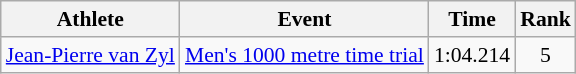<table class=wikitable style="font-size:90%">
<tr>
<th>Athlete</th>
<th>Event</th>
<th>Time</th>
<th>Rank</th>
</tr>
<tr>
<td><a href='#'>Jean-Pierre van Zyl</a></td>
<td><a href='#'>Men's 1000 metre time trial</a></td>
<td align=center>1:04.214</td>
<td align=center>5</td>
</tr>
</table>
